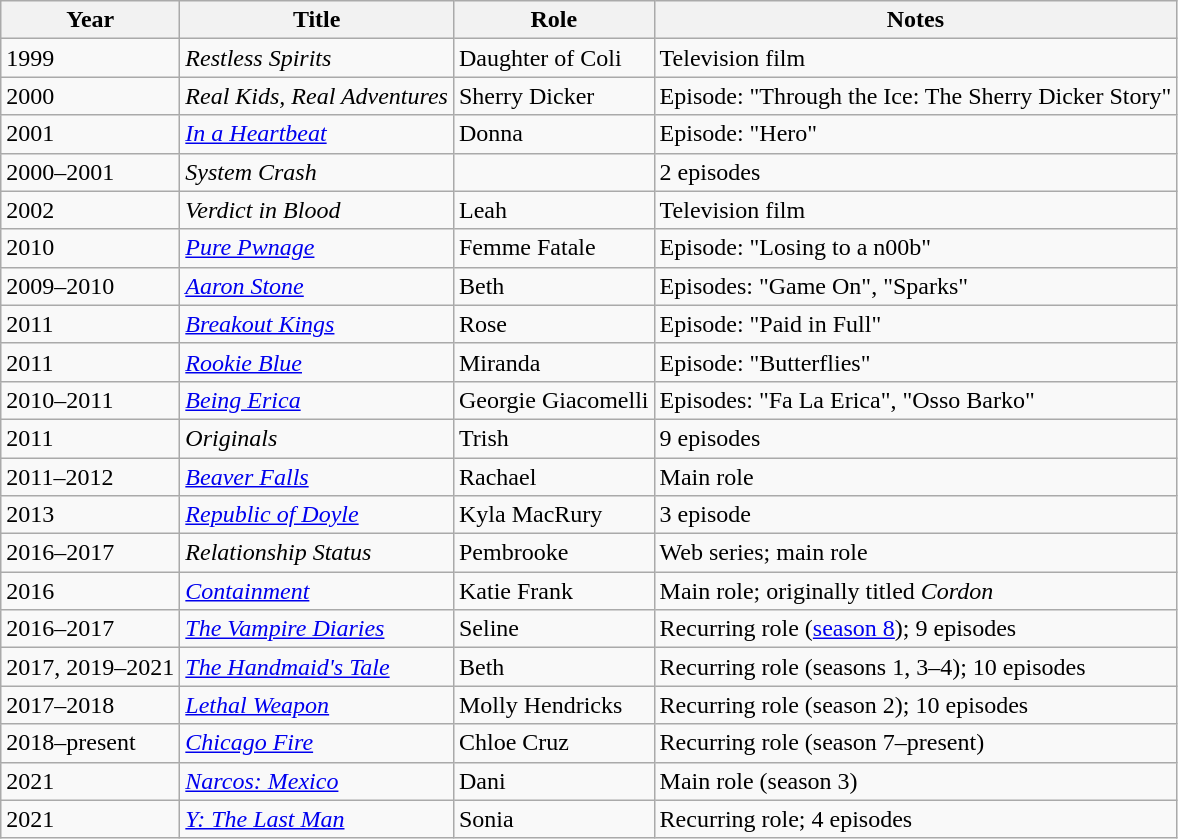<table class="wikitable sortable">
<tr>
<th>Year</th>
<th>Title</th>
<th>Role</th>
<th class="unsortable">Notes</th>
</tr>
<tr>
<td>1999</td>
<td><em>Restless Spirits</em></td>
<td>Daughter of Coli</td>
<td>Television film</td>
</tr>
<tr>
<td>2000</td>
<td><em>Real Kids, Real Adventures</em></td>
<td>Sherry Dicker</td>
<td>Episode: "Through the Ice: The Sherry Dicker Story"</td>
</tr>
<tr>
<td>2001</td>
<td><em><a href='#'>In a Heartbeat</a></em></td>
<td>Donna</td>
<td>Episode: "Hero"</td>
</tr>
<tr>
<td>2000–2001</td>
<td><em>System Crash</em></td>
<td></td>
<td>2 episodes</td>
</tr>
<tr>
<td>2002</td>
<td><em>Verdict in Blood</em></td>
<td>Leah</td>
<td>Television film</td>
</tr>
<tr>
<td>2010</td>
<td><em><a href='#'>Pure Pwnage</a></em></td>
<td>Femme Fatale</td>
<td>Episode: "Losing to a n00b"</td>
</tr>
<tr>
<td>2009–2010</td>
<td><em><a href='#'>Aaron Stone</a></em></td>
<td>Beth</td>
<td>Episodes: "Game On", "Sparks"</td>
</tr>
<tr>
<td>2011</td>
<td><em><a href='#'>Breakout Kings</a></em></td>
<td>Rose</td>
<td>Episode: "Paid in Full"</td>
</tr>
<tr>
<td>2011</td>
<td><em><a href='#'>Rookie Blue</a></em></td>
<td>Miranda</td>
<td>Episode: "Butterflies"</td>
</tr>
<tr>
<td>2010–2011</td>
<td><em><a href='#'>Being Erica</a></em></td>
<td>Georgie Giacomelli</td>
<td>Episodes: "Fa La Erica", "Osso Barko"</td>
</tr>
<tr>
<td>2011</td>
<td><em>Originals</em></td>
<td>Trish</td>
<td>9 episodes</td>
</tr>
<tr>
<td>2011–2012</td>
<td><em><a href='#'>Beaver Falls</a></em></td>
<td>Rachael</td>
<td>Main role</td>
</tr>
<tr>
<td>2013</td>
<td><em><a href='#'>Republic of Doyle</a></em></td>
<td>Kyla MacRury</td>
<td>3 episode</td>
</tr>
<tr>
<td>2016–2017</td>
<td><em>Relationship Status</em></td>
<td>Pembrooke</td>
<td>Web series; main role</td>
</tr>
<tr>
<td>2016</td>
<td><em><a href='#'>Containment</a></em></td>
<td>Katie Frank</td>
<td>Main role; originally titled <em>Cordon</em></td>
</tr>
<tr>
<td>2016–2017</td>
<td><em><a href='#'>The Vampire Diaries</a></em></td>
<td>Seline</td>
<td>Recurring role (<a href='#'>season 8</a>); 9 episodes</td>
</tr>
<tr>
<td>2017, 2019–2021</td>
<td><em><a href='#'>The Handmaid's Tale</a></em></td>
<td>Beth</td>
<td>Recurring role (seasons 1, 3–4); 10 episodes</td>
</tr>
<tr>
<td>2017–2018</td>
<td><em><a href='#'>Lethal Weapon</a></em></td>
<td>Molly Hendricks</td>
<td>Recurring role (season 2); 10 episodes</td>
</tr>
<tr>
<td>2018–present</td>
<td><em><a href='#'>Chicago Fire</a></em></td>
<td>Chloe Cruz</td>
<td>Recurring role (season 7–present)</td>
</tr>
<tr>
<td>2021</td>
<td><em><a href='#'>Narcos: Mexico</a></em></td>
<td>Dani</td>
<td>Main role (season 3)</td>
</tr>
<tr>
<td>2021</td>
<td><em><a href='#'>Y: The Last Man</a></em></td>
<td>Sonia</td>
<td>Recurring role; 4 episodes</td>
</tr>
</table>
